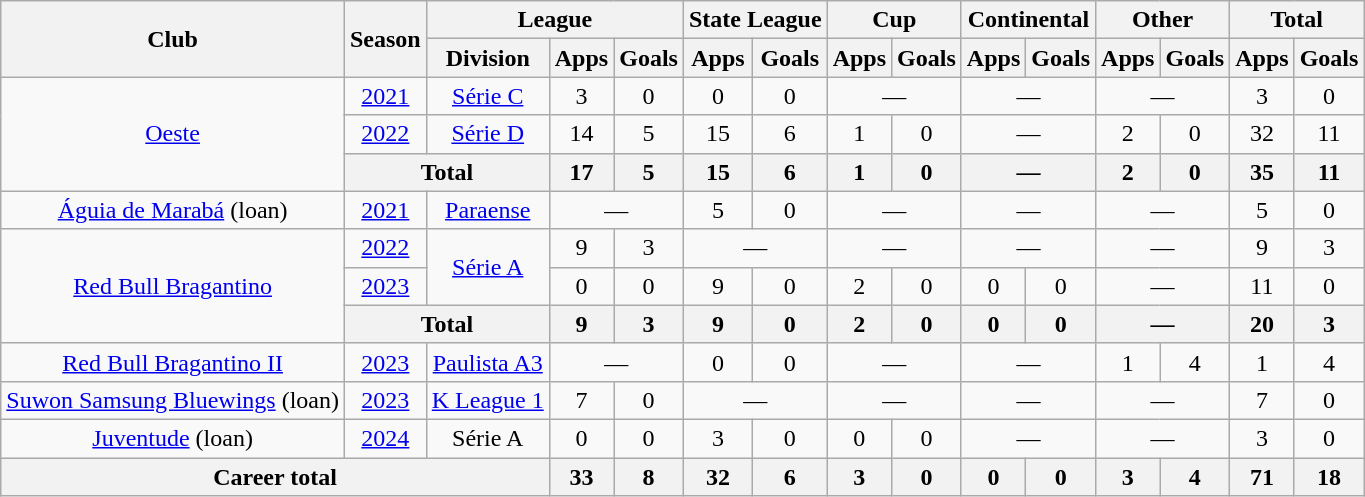<table class="wikitable" style="text-align: center">
<tr>
<th rowspan="2">Club</th>
<th rowspan="2">Season</th>
<th colspan="3">League</th>
<th colspan="2">State League</th>
<th colspan="2">Cup</th>
<th colspan="2">Continental</th>
<th colspan="2">Other</th>
<th colspan="2">Total</th>
</tr>
<tr>
<th>Division</th>
<th>Apps</th>
<th>Goals</th>
<th>Apps</th>
<th>Goals</th>
<th>Apps</th>
<th>Goals</th>
<th>Apps</th>
<th>Goals</th>
<th>Apps</th>
<th>Goals</th>
<th>Apps</th>
<th>Goals</th>
</tr>
<tr>
<td rowspan="3"><a href='#'>Oeste</a></td>
<td><a href='#'>2021</a></td>
<td><a href='#'>Série C</a></td>
<td>3</td>
<td>0</td>
<td>0</td>
<td>0</td>
<td colspan="2">—</td>
<td colspan="2">—</td>
<td colspan="2">—</td>
<td>3</td>
<td>0</td>
</tr>
<tr>
<td><a href='#'>2022</a></td>
<td><a href='#'>Série D</a></td>
<td>14</td>
<td>5</td>
<td>15</td>
<td>6</td>
<td>1</td>
<td>0</td>
<td colspan="2">—</td>
<td>2</td>
<td>0</td>
<td>32</td>
<td>11</td>
</tr>
<tr>
<th colspan="2">Total</th>
<th>17</th>
<th>5</th>
<th>15</th>
<th>6</th>
<th>1</th>
<th>0</th>
<th colspan="2">—</th>
<th>2</th>
<th>0</th>
<th>35</th>
<th>11</th>
</tr>
<tr>
<td><a href='#'>Águia de Marabá</a> (loan)</td>
<td><a href='#'>2021</a></td>
<td><a href='#'>Paraense</a></td>
<td colspan="2">—</td>
<td>5</td>
<td>0</td>
<td colspan="2">—</td>
<td colspan="2">—</td>
<td colspan="2">—</td>
<td>5</td>
<td>0</td>
</tr>
<tr>
<td rowspan="3"><a href='#'>Red Bull Bragantino</a></td>
<td><a href='#'>2022</a></td>
<td rowspan="2"><a href='#'>Série A</a></td>
<td>9</td>
<td>3</td>
<td colspan="2">—</td>
<td colspan="2">—</td>
<td colspan="2">—</td>
<td colspan="2">—</td>
<td>9</td>
<td>3</td>
</tr>
<tr>
<td><a href='#'>2023</a></td>
<td>0</td>
<td>0</td>
<td>9</td>
<td>0</td>
<td>2</td>
<td>0</td>
<td>0</td>
<td>0</td>
<td colspan="2">—</td>
<td>11</td>
<td>0</td>
</tr>
<tr>
<th colspan="2">Total</th>
<th>9</th>
<th>3</th>
<th>9</th>
<th>0</th>
<th>2</th>
<th>0</th>
<th>0</th>
<th>0</th>
<th colspan="2">—</th>
<th>20</th>
<th>3</th>
</tr>
<tr>
<td><a href='#'>Red Bull Bragantino II</a></td>
<td><a href='#'>2023</a></td>
<td><a href='#'>Paulista A3</a></td>
<td colspan="2">—</td>
<td>0</td>
<td>0</td>
<td colspan="2">—</td>
<td colspan="2">—</td>
<td>1</td>
<td>4</td>
<td>1</td>
<td>4</td>
</tr>
<tr>
<td><a href='#'>Suwon Samsung Bluewings</a> (loan)</td>
<td><a href='#'>2023</a></td>
<td><a href='#'>K League 1</a></td>
<td>7</td>
<td>0</td>
<td colspan="2">—</td>
<td colspan="2">—</td>
<td colspan="2">—</td>
<td colspan="2">—</td>
<td>7</td>
<td>0</td>
</tr>
<tr>
<td><a href='#'>Juventude</a> (loan)</td>
<td><a href='#'>2024</a></td>
<td>Série A</td>
<td>0</td>
<td>0</td>
<td>3</td>
<td>0</td>
<td>0</td>
<td>0</td>
<td colspan="2">—</td>
<td colspan="2">—</td>
<td>3</td>
<td>0</td>
</tr>
<tr>
<th colspan="3"><strong>Career total</strong></th>
<th>33</th>
<th>8</th>
<th>32</th>
<th>6</th>
<th>3</th>
<th>0</th>
<th>0</th>
<th>0</th>
<th>3</th>
<th>4</th>
<th>71</th>
<th>18</th>
</tr>
</table>
